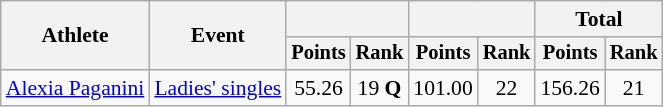<table class="wikitable" style="font-size:90%">
<tr>
<th rowspan="2">Athlete</th>
<th rowspan="2">Event</th>
<th colspan="2"></th>
<th colspan="2"></th>
<th colspan="2">Total</th>
</tr>
<tr style="font-size:95%">
<th>Points</th>
<th>Rank</th>
<th>Points</th>
<th>Rank</th>
<th>Points</th>
<th>Rank</th>
</tr>
<tr align=center>
<td align=left><a href='#'>Alexia Paganini</a></td>
<td align=left><a href='#'>Ladies' singles</a></td>
<td>55.26</td>
<td>19 <strong>Q</strong></td>
<td>101.00</td>
<td>22</td>
<td>156.26</td>
<td>21</td>
</tr>
</table>
